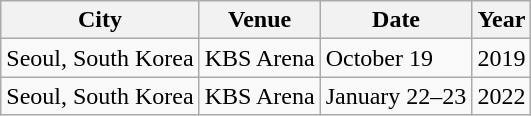<table class="wikitable">
<tr>
<th>City</th>
<th>Venue</th>
<th>Date</th>
<th>Year</th>
</tr>
<tr>
<td>Seoul, South Korea</td>
<td>KBS Arena</td>
<td>October 19</td>
<td>2019</td>
</tr>
<tr>
<td>Seoul, South Korea</td>
<td>KBS Arena</td>
<td>January 22–23</td>
<td>2022</td>
</tr>
</table>
